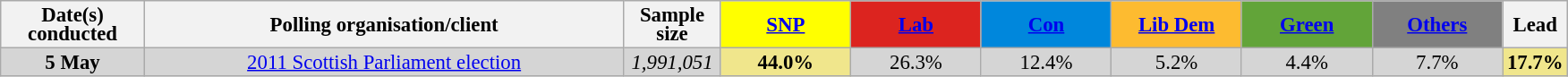<table class="wikitable sortable" style="text-align:center;font-size:95%;line-height:14px">
<tr>
<th ! style="width:100px;">Date(s)<br>conducted</th>
<th style="width:350px;">Polling organisation/client</th>
<th class="unsortable" style="width:65px;">Sample size</th>
<th class="unsortable"  style="background:#FFFF00; width:90px;"><a href='#'><span>SNP</span></a></th>
<th class="unsortable"  style="background:#dc241f; width:90px;"><a href='#'><span>Lab</span></a></th>
<th class="unsortable"  style="background:#0087dc; width:90px;"><a href='#'><span>Con</span></a></th>
<th class="unsortable"  style="background:#fdbb30; width:90px;"><a href='#'><span>Lib Dem</span></a></th>
<th class="unsortable"  style="background:#62A439; width:90px;"><a href='#'><span>Green</span></a></th>
<th class="unsortable"  style="background:gray; width:90px;"><a href='#'><span>Others</span></a></th>
<th class="unsortable" style="width:20px;">Lead</th>
</tr>
<tr>
<td style="background:#D5D5D5"><strong>5 May</strong></td>
<td style="background:#D5D5D5"><a href='#'>2011 Scottish Parliament election</a></td>
<td style="background:#D5D5D5"><em>1,991,051</em></td>
<td style="background:#F0E68C"><strong>44.0%</strong></td>
<td style="background:#D5D5D5">26.3%</td>
<td style="background:#D5D5D5">12.4%</td>
<td style="background:#D5D5D5">5.2%</td>
<td style="background:#D5D5D5">4.4%</td>
<td style="background:#D5D5D5">7.7%</td>
<td style="background:#F0E68C; color:black;"><strong>17.7%</strong></td>
</tr>
</table>
